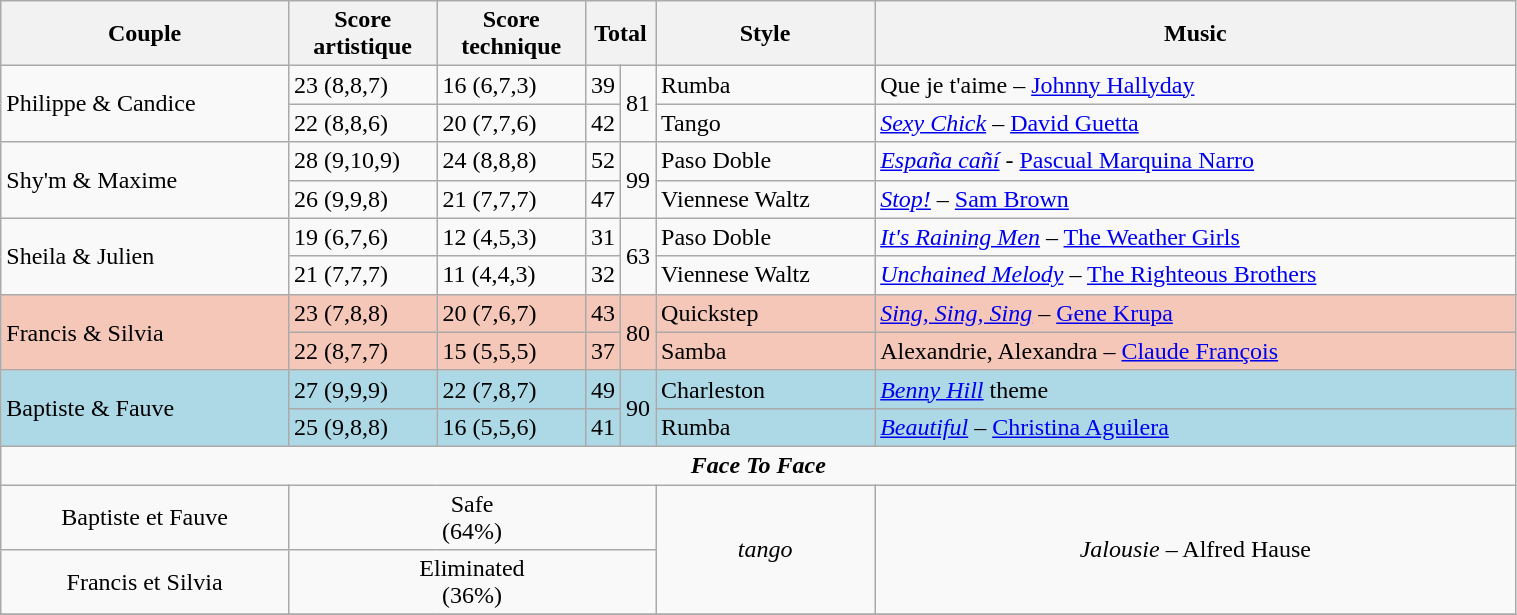<table class="wikitable" style="width:80%;">
<tr>
<th style="width:20%;">Couple</th>
<th style="width:10%;">Score artistique</th>
<th style="width:10%;">Score technique</th>
<th colspan="2">Total</th>
<th style="width:15%;">Style</th>
<th style="width:60%;">Music</th>
</tr>
<tr>
<td rowspan=2>Philippe & Candice</td>
<td>23 (8,8,7)</td>
<td>16 (6,7,3)</td>
<td>39</td>
<td rowspan="2">81</td>
<td>Rumba</td>
<td>Que je t'aime – <a href='#'>Johnny Hallyday</a></td>
</tr>
<tr>
<td>22 (8,8,6)</td>
<td>20 (7,7,6)</td>
<td>42</td>
<td>Tango</td>
<td><em><a href='#'>Sexy Chick</a></em> – <a href='#'>David Guetta</a></td>
</tr>
<tr>
<td rowspan=2>Shy'm & Maxime</td>
<td>28 (9,10,9)</td>
<td>24 (8,8,8)</td>
<td>52</td>
<td rowspan="2">99</td>
<td>Paso Doble</td>
<td><em><a href='#'>España cañí</a></em> - <a href='#'>Pascual Marquina Narro</a></td>
</tr>
<tr>
<td>26 (9,9,8)</td>
<td>21 (7,7,7)</td>
<td>47</td>
<td>Viennese Waltz</td>
<td><em><a href='#'>Stop!</a></em> – <a href='#'>Sam Brown</a></td>
</tr>
<tr>
<td rowspan=2>Sheila & Julien</td>
<td>19 (6,7,6)</td>
<td>12 (4,5,3)</td>
<td>31</td>
<td rowspan="2">63</td>
<td>Paso Doble</td>
<td><em><a href='#'>It's Raining Men</a></em> – <a href='#'>The Weather Girls</a></td>
</tr>
<tr>
<td>21 (7,7,7)</td>
<td>11 (4,4,3)</td>
<td>32</td>
<td>Viennese Waltz</td>
<td><em><a href='#'>Unchained Melody</a></em> – <a href='#'>The Righteous Brothers</a></td>
</tr>
<tr style="background:#F4C7B8;">
<td rowspan=2>Francis & Silvia</td>
<td>23 (7,8,8)</td>
<td>20 (7,6,7)</td>
<td>43</td>
<td rowspan="2">80</td>
<td>Quickstep</td>
<td><em><a href='#'>Sing, Sing, Sing</a></em> – <a href='#'>Gene Krupa</a></td>
</tr>
<tr style="background:#F4C7B8;">
<td>22 (8,7,7)</td>
<td>15 (5,5,5)</td>
<td>37</td>
<td>Samba</td>
<td>Alexandrie, Alexandra – <a href='#'>Claude François</a></td>
</tr>
<tr style="background:lightblue;">
<td rowspan=2>Baptiste & Fauve</td>
<td>27 (9,9,9)</td>
<td>22 (7,8,7)</td>
<td>49</td>
<td rowspan="2">90</td>
<td>Charleston</td>
<td><em><a href='#'>Benny Hill</a></em> theme</td>
</tr>
<tr style="background:lightblue;">
<td>25 (9,8,8)</td>
<td>16 (5,5,6)</td>
<td>41</td>
<td>Rumba</td>
<td><em><a href='#'>Beautiful</a></em> – <a href='#'>Christina Aguilera</a></td>
</tr>
<tr>
<td colspan=7 style="text-align:center;"><strong><em>Face To Face</em></strong></td>
</tr>
<tr style="text-align:center;">
<td>Baptiste et Fauve</td>
<td colspan=4>Safe<br>(64%)</td>
<td rowspan=2><em>tango</em></td>
<td rowspan=2 Colspan=2><em>Jalousie</em> – Alfred Hause</td>
</tr>
<tr style="text-align:center;">
<td>Francis et Silvia</td>
<td Colspan=4>Eliminated<br>(36%)</td>
</tr>
<tr>
</tr>
</table>
